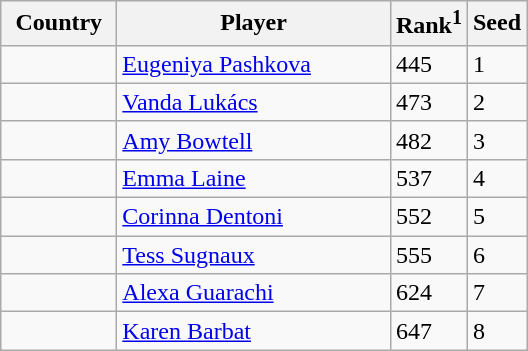<table class="sortable wikitable">
<tr>
<th width="70">Country</th>
<th width="175">Player</th>
<th>Rank<sup>1</sup></th>
<th>Seed</th>
</tr>
<tr>
<td></td>
<td><a href='#'>Eugeniya Pashkova</a></td>
<td>445</td>
<td>1</td>
</tr>
<tr>
<td></td>
<td><a href='#'>Vanda Lukács</a></td>
<td>473</td>
<td>2</td>
</tr>
<tr>
<td></td>
<td><a href='#'>Amy Bowtell</a></td>
<td>482</td>
<td>3</td>
</tr>
<tr>
<td></td>
<td><a href='#'>Emma Laine</a></td>
<td>537</td>
<td>4</td>
</tr>
<tr>
<td></td>
<td><a href='#'>Corinna Dentoni</a></td>
<td>552</td>
<td>5</td>
</tr>
<tr>
<td></td>
<td><a href='#'>Tess Sugnaux</a></td>
<td>555</td>
<td>6</td>
</tr>
<tr>
<td></td>
<td><a href='#'>Alexa Guarachi</a></td>
<td>624</td>
<td>7</td>
</tr>
<tr>
<td></td>
<td><a href='#'>Karen Barbat</a></td>
<td>647</td>
<td>8</td>
</tr>
</table>
